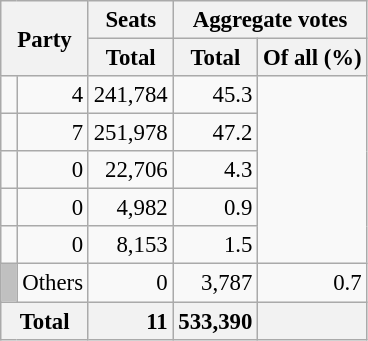<table class="wikitable" style="text-align:right; font-size:95%;">
<tr>
<th colspan="2" rowspan="2">Party</th>
<th>Seats</th>
<th colspan="2">Aggregate votes</th>
</tr>
<tr>
<th>Total</th>
<th>Total</th>
<th>Of all (%)</th>
</tr>
<tr>
<td></td>
<td>4</td>
<td>241,784</td>
<td>45.3</td>
</tr>
<tr>
<td></td>
<td>7</td>
<td>251,978</td>
<td>47.2</td>
</tr>
<tr>
<td></td>
<td>0</td>
<td>22,706</td>
<td>4.3</td>
</tr>
<tr>
<td></td>
<td>0</td>
<td>4,982</td>
<td>0.9</td>
</tr>
<tr>
<td></td>
<td>0</td>
<td>8,153</td>
<td>1.5</td>
</tr>
<tr>
<td style="background:silver;"> </td>
<td align=left>Others</td>
<td>0</td>
<td>3,787</td>
<td>0.7</td>
</tr>
<tr>
<th colspan="2" style="background:#f2f2f2"><strong>Total</strong></th>
<td style="background:#f2f2f2;"><strong>11</strong></td>
<td style="background:#f2f2f2;"><strong>533,390</strong></td>
<td style="background:#f2f2f2;"></td>
</tr>
</table>
